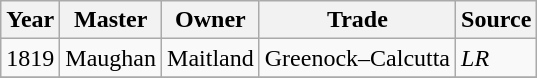<table class=" wikitable">
<tr>
<th>Year</th>
<th>Master</th>
<th>Owner</th>
<th>Trade</th>
<th>Source</th>
</tr>
<tr>
<td>1819</td>
<td>Maughan</td>
<td>Maitland</td>
<td>Greenock–Calcutta</td>
<td><em>LR</em></td>
</tr>
<tr>
</tr>
</table>
